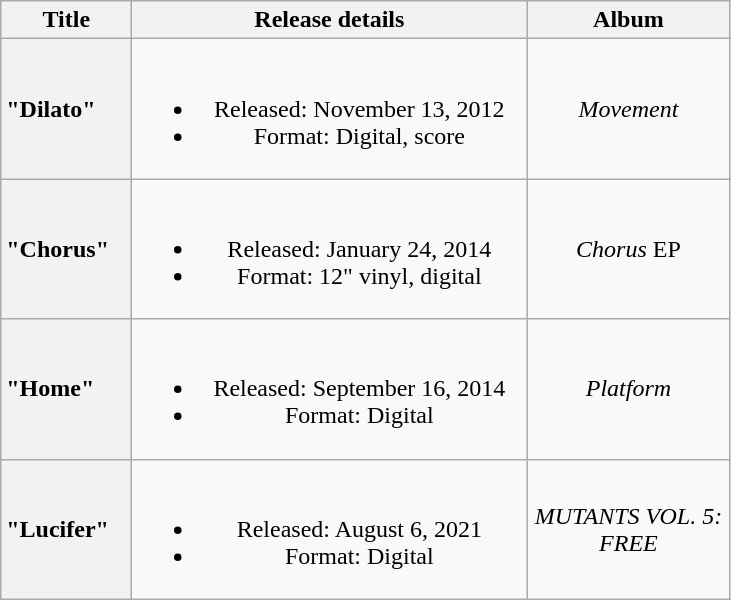<table class="wikitable plainrowheaders" style="text-align:center;">
<tr>
<th scope="col" style="width:5em;">Title</th>
<th scope="col" style="width:16em;">Release details</th>
<th scope="col" style="width:8em;">Album</th>
</tr>
<tr>
<th scope="row" style="text-align:left;">"Dilato"</th>
<td><br><ul><li>Released: November 13, 2012</li><li>Format: Digital, score</li></ul></td>
<td><em>Movement</em></td>
</tr>
<tr>
<th scope="row" style="text-align:left;">"Chorus"</th>
<td><br><ul><li>Released: January 24, 2014</li><li>Format: 12" vinyl, digital</li></ul></td>
<td><em>Chorus</em> EP</td>
</tr>
<tr>
<th scope="row" style="text-align:left;">"Home"</th>
<td><br><ul><li>Released: September 16, 2014</li><li>Format: Digital</li></ul></td>
<td><em>Platform</em></td>
</tr>
<tr>
<th scope="row" style="text-align:left;">"Lucifer"</th>
<td><br><ul><li>Released: August 6, 2021</li><li>Format: Digital</li></ul></td>
<td><em>MUTANTS VOL. 5: FREE</em></td>
</tr>
</table>
